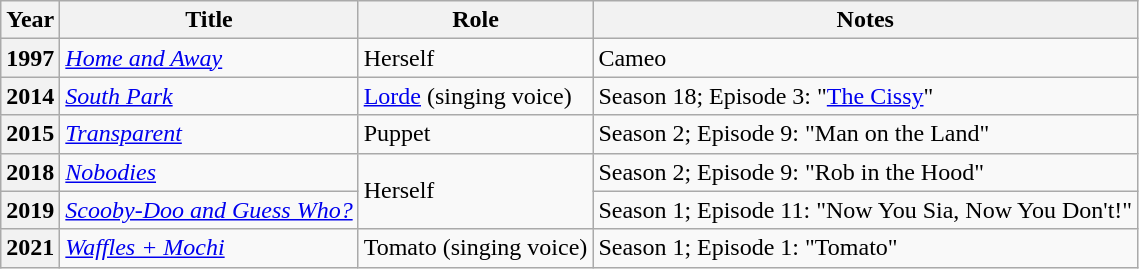<table class="wikitable sortable">
<tr>
<th scope="col">Year</th>
<th scope="col">Title</th>
<th scope="col">Role</th>
<th scope="col" class="unsortable">Notes</th>
</tr>
<tr>
<th scope="row">1997</th>
<td><em><a href='#'>Home and Away</a></em></td>
<td>Herself</td>
<td>Cameo</td>
</tr>
<tr>
<th scope="row">2014</th>
<td><em><a href='#'>South Park</a></em></td>
<td><a href='#'>Lorde</a> (singing voice)</td>
<td>Season 18; Episode 3: "<a href='#'>The Cissy</a>"</td>
</tr>
<tr>
<th scope="row">2015</th>
<td><em><a href='#'>Transparent</a></em></td>
<td>Puppet</td>
<td>Season 2; Episode 9: "Man on the Land"</td>
</tr>
<tr>
<th scope="row">2018</th>
<td><em><a href='#'>Nobodies</a></em></td>
<td rowspan="2">Herself</td>
<td>Season 2; Episode 9: "Rob in the Hood"</td>
</tr>
<tr>
<th scope="row">2019</th>
<td><em><a href='#'>Scooby-Doo and Guess Who?</a></em></td>
<td>Season 1; Episode 11: "Now You Sia, Now You Don't!"</td>
</tr>
<tr>
<th scope="row">2021</th>
<td><em><a href='#'>Waffles + Mochi</a></em></td>
<td>Tomato (singing voice)</td>
<td>Season 1; Episode 1: "Tomato"</td>
</tr>
</table>
